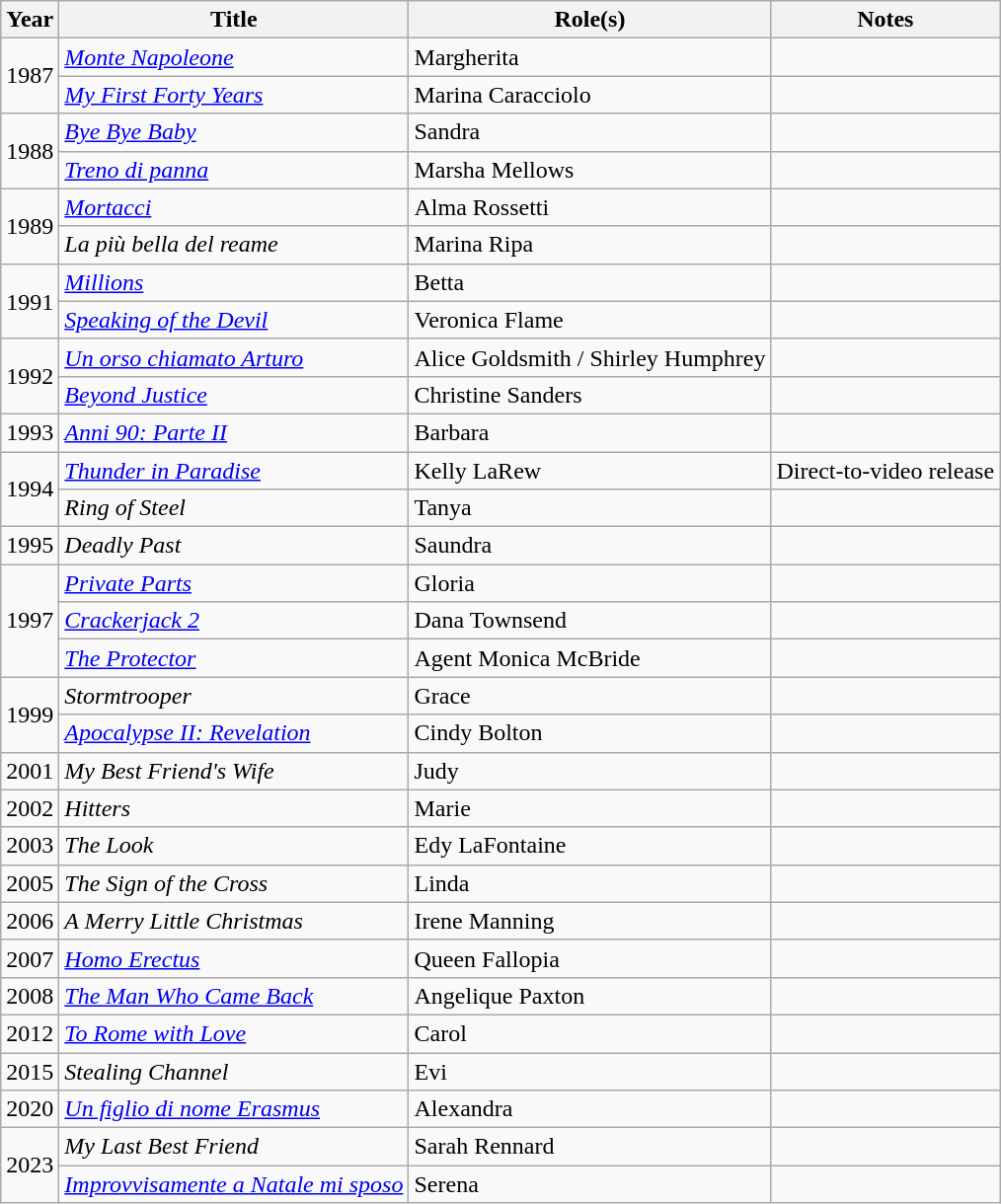<table class="wikitable plainrowheaders sortable">
<tr>
<th scope="col">Year</th>
<th scope="col">Title</th>
<th scope="col">Role(s)</th>
<th scope="col" class="unsortable">Notes</th>
</tr>
<tr>
<td rowspan=2>1987</td>
<td><em><a href='#'>Monte Napoleone</a></em></td>
<td>Margherita</td>
<td></td>
</tr>
<tr>
<td><em><a href='#'>My First Forty Years</a></em></td>
<td>Marina Caracciolo</td>
<td></td>
</tr>
<tr>
<td rowspan=2>1988</td>
<td><em><a href='#'>Bye Bye Baby</a></em></td>
<td>Sandra</td>
<td></td>
</tr>
<tr>
<td><em><a href='#'>Treno di panna</a></em></td>
<td>Marsha Mellows</td>
<td></td>
</tr>
<tr>
<td rowspan=2>1989</td>
<td><em><a href='#'>Mortacci</a></em></td>
<td>Alma Rossetti</td>
<td></td>
</tr>
<tr>
<td><em>La più bella del reame</em></td>
<td>Marina Ripa</td>
<td></td>
</tr>
<tr>
<td rowspan=2>1991</td>
<td><em><a href='#'>Millions</a></em></td>
<td>Betta</td>
<td></td>
</tr>
<tr>
<td><em><a href='#'>Speaking of the Devil</a></em></td>
<td>Veronica Flame</td>
<td></td>
</tr>
<tr>
<td rowspan=2>1992</td>
<td><em><a href='#'>Un orso chiamato Arturo</a></em></td>
<td>Alice Goldsmith / Shirley Humphrey</td>
<td></td>
</tr>
<tr>
<td><em><a href='#'>Beyond Justice</a></em></td>
<td>Christine Sanders</td>
<td></td>
</tr>
<tr>
<td>1993</td>
<td><em><a href='#'>Anni 90: Parte II</a></em></td>
<td>Barbara</td>
<td></td>
</tr>
<tr>
<td rowspan=2>1994</td>
<td><em><a href='#'>Thunder in Paradise</a></em></td>
<td>Kelly LaRew</td>
<td>Direct-to-video release</td>
</tr>
<tr>
<td><em>Ring of Steel</em></td>
<td>Tanya</td>
<td></td>
</tr>
<tr>
<td>1995</td>
<td><em>Deadly Past</em></td>
<td>Saundra</td>
<td></td>
</tr>
<tr>
<td rowspan=3>1997</td>
<td><em><a href='#'>Private Parts</a></em></td>
<td>Gloria</td>
<td></td>
</tr>
<tr>
<td><em><a href='#'>Crackerjack 2</a></em></td>
<td>Dana Townsend</td>
<td></td>
</tr>
<tr>
<td><em><a href='#'>The Protector</a></em></td>
<td>Agent Monica McBride</td>
<td></td>
</tr>
<tr>
<td rowspan=2>1999</td>
<td><em>Stormtrooper</em></td>
<td>Grace</td>
<td></td>
</tr>
<tr>
<td><em><a href='#'>Apocalypse II: Revelation</a></em></td>
<td>Cindy Bolton</td>
<td></td>
</tr>
<tr>
<td>2001</td>
<td><em>My Best Friend's Wife</em></td>
<td>Judy</td>
<td></td>
</tr>
<tr>
<td>2002</td>
<td><em>Hitters</em></td>
<td>Marie</td>
<td></td>
</tr>
<tr>
<td>2003</td>
<td><em>The Look</em></td>
<td>Edy LaFontaine</td>
<td></td>
</tr>
<tr>
<td>2005</td>
<td><em>The Sign of the Cross</em></td>
<td>Linda</td>
<td></td>
</tr>
<tr>
<td>2006</td>
<td><em>A Merry Little Christmas</em></td>
<td>Irene Manning</td>
<td></td>
</tr>
<tr>
<td>2007</td>
<td><em><a href='#'>Homo Erectus</a></em></td>
<td>Queen Fallopia</td>
<td></td>
</tr>
<tr>
<td>2008</td>
<td><em><a href='#'>The Man Who Came Back</a></em></td>
<td>Angelique Paxton</td>
<td></td>
</tr>
<tr>
<td>2012</td>
<td><em><a href='#'>To Rome with Love</a></em></td>
<td>Carol</td>
<td></td>
</tr>
<tr>
<td>2015</td>
<td><em>Stealing Channel</em></td>
<td>Evi</td>
<td></td>
</tr>
<tr>
<td>2020</td>
<td><em><a href='#'>Un figlio di nome Erasmus</a></em></td>
<td>Alexandra</td>
<td></td>
</tr>
<tr>
<td rowspan=2>2023</td>
<td><em>My Last Best Friend</em></td>
<td>Sarah Rennard</td>
<td></td>
</tr>
<tr>
<td><em><a href='#'>Improvvisamente a Natale mi sposo</a></em></td>
<td>Serena</td>
<td></td>
</tr>
</table>
